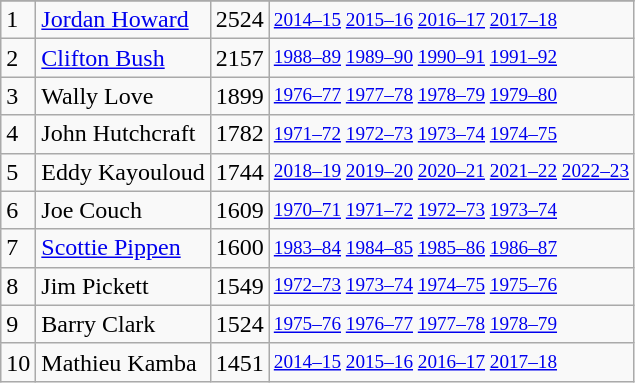<table class="wikitable">
<tr>
</tr>
<tr>
<td>1</td>
<td><a href='#'>Jordan Howard</a></td>
<td>2524</td>
<td style="font-size:80%;"><a href='#'>2014–15</a> <a href='#'>2015–16</a> <a href='#'>2016–17</a> <a href='#'>2017–18</a></td>
</tr>
<tr>
<td>2</td>
<td><a href='#'>Clifton Bush</a></td>
<td>2157</td>
<td style="font-size:80%;"><a href='#'>1988–89</a> <a href='#'>1989–90</a> <a href='#'>1990–91</a> <a href='#'>1991–92</a></td>
</tr>
<tr>
<td>3</td>
<td>Wally Love</td>
<td>1899</td>
<td style="font-size:80%;"><a href='#'>1976–77</a> <a href='#'>1977–78</a> <a href='#'>1978–79</a> <a href='#'>1979–80</a></td>
</tr>
<tr>
<td>4</td>
<td>John Hutchcraft</td>
<td>1782</td>
<td style="font-size:80%;"><a href='#'>1971–72</a> <a href='#'>1972–73</a> <a href='#'>1973–74</a> <a href='#'>1974–75</a></td>
</tr>
<tr>
<td>5</td>
<td>Eddy Kayouloud</td>
<td>1744</td>
<td style="font-size:80%;"><a href='#'>2018–19</a> <a href='#'>2019–20</a> <a href='#'>2020–21</a> <a href='#'>2021–22</a> <a href='#'>2022–23</a></td>
</tr>
<tr>
<td>6</td>
<td>Joe Couch</td>
<td>1609</td>
<td style="font-size:80%;"><a href='#'>1970–71</a> <a href='#'>1971–72</a> <a href='#'>1972–73</a> <a href='#'>1973–74</a></td>
</tr>
<tr>
<td>7</td>
<td><a href='#'>Scottie Pippen</a></td>
<td>1600</td>
<td style="font-size:80%;"><a href='#'>1983–84</a> <a href='#'>1984–85</a> <a href='#'>1985–86</a> <a href='#'>1986–87</a></td>
</tr>
<tr>
<td>8</td>
<td>Jim Pickett</td>
<td>1549</td>
<td style="font-size:80%;"><a href='#'>1972–73</a> <a href='#'>1973–74</a> <a href='#'>1974–75</a> <a href='#'>1975–76</a></td>
</tr>
<tr>
<td>9</td>
<td>Barry Clark</td>
<td>1524</td>
<td style="font-size:80%;"><a href='#'>1975–76</a> <a href='#'>1976–77</a> <a href='#'>1977–78</a> <a href='#'>1978–79</a></td>
</tr>
<tr>
<td>10</td>
<td>Mathieu Kamba</td>
<td>1451</td>
<td style="font-size:80%;"><a href='#'>2014–15</a> <a href='#'>2015–16</a> <a href='#'>2016–17</a> <a href='#'>2017–18</a></td>
</tr>
</table>
